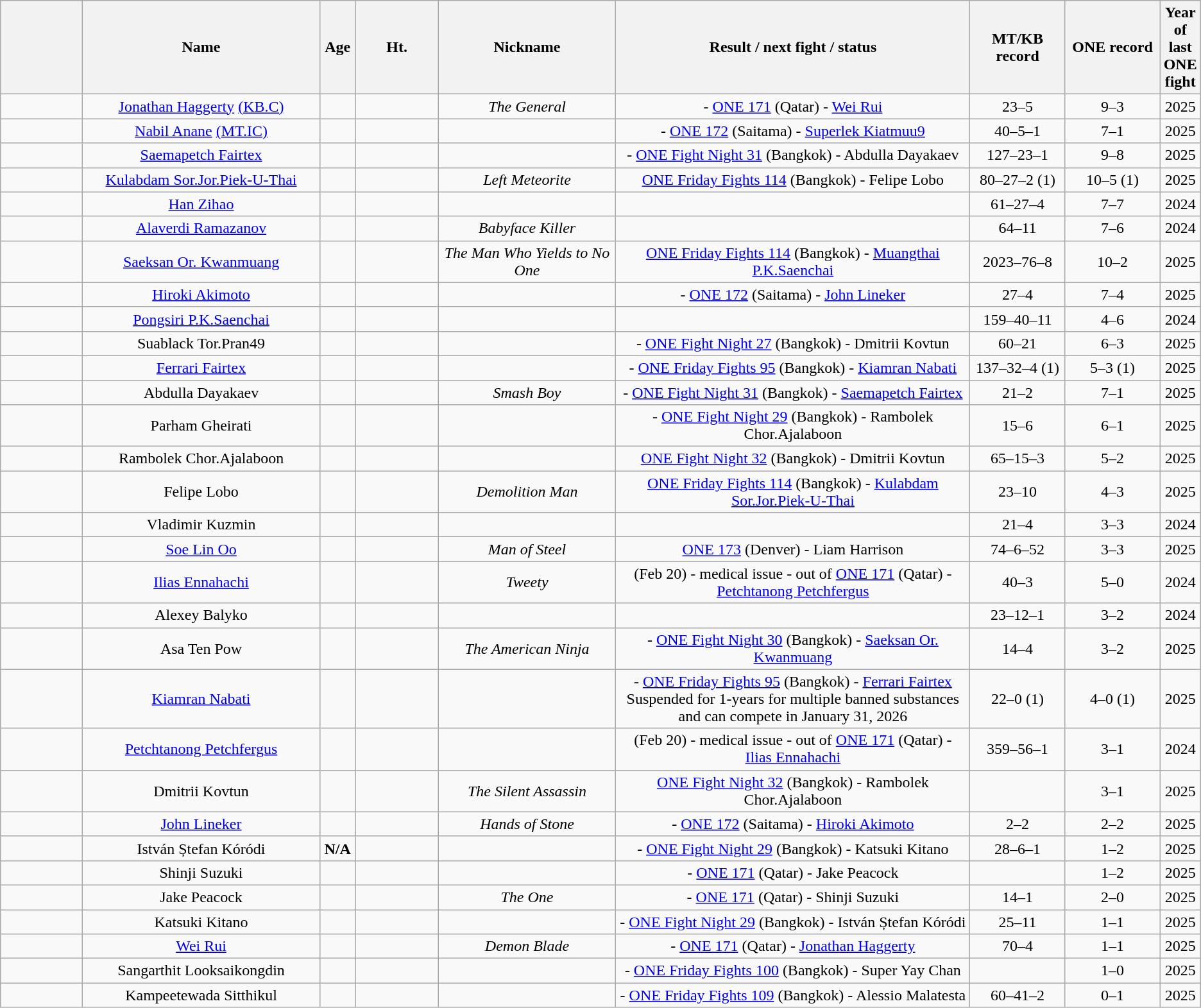<table class="wikitable sortable" style="text-align:center">
<tr>
<th width=7%></th>
<th width=20%>Name</th>
<th width=3%>Age</th>
<th width=7%>Ht.</th>
<th width=15%>Nickname</th>
<th width=30%>Result / next fight / status</th>
<th width=8%>MT/KB record</th>
<th width=8%>ONE record</th>
<th width=8%>Year of last ONE fight</th>
</tr>
<tr style="display:none;">
<td>!a</td>
<td>!a</td>
<td>!a</td>
<td>-9999</td>
</tr>
<tr>
<td></td>
<td><a href='#'>Jonathan Haggerty</a> <a href='#'>(KB.C)</a></td>
<td></td>
<td></td>
<td><em>The General</em></td>
<td> - <a href='#'>ONE 171</a> (Qatar) - <a href='#'>Wei Rui</a></td>
<td>23–5</td>
<td>9–3</td>
<td>2025</td>
</tr>
<tr>
<td></td>
<td><a href='#'>Nabil Anane</a> <a href='#'>(MT.IC)</a></td>
<td></td>
<td></td>
<td></td>
<td> - <a href='#'>ONE 172</a> (Saitama) - <a href='#'>Superlek Kiatmuu9</a></td>
<td>40–5–1</td>
<td>7–1</td>
<td>2025</td>
</tr>
<tr>
<td></td>
<td><a href='#'>Saemapetch Fairtex</a></td>
<td></td>
<td></td>
<td></td>
<td> - <a href='#'>ONE Fight Night 31</a> (Bangkok) - Abdulla Dayakaev</td>
<td>127–23–1</td>
<td>9–8</td>
<td>2025</td>
</tr>
<tr>
<td></td>
<td><a href='#'>Kulabdam Sor.Jor.Piek-U-Thai</a></td>
<td></td>
<td></td>
<td><em>Left Meteorite</em></td>
<td><a href='#'>ONE Friday Fights 114</a> (Bangkok) - Felipe Lobo</td>
<td>80–27–2 (1)</td>
<td>10–5 (1)</td>
<td>2025</td>
</tr>
<tr>
<td></td>
<td><a href='#'>Han Zihao</a></td>
<td></td>
<td></td>
<td></td>
<td></td>
<td>61–27–4</td>
<td>7–7</td>
<td>2024</td>
</tr>
<tr>
<td></td>
<td><a href='#'>Alaverdi Ramazanov</a></td>
<td></td>
<td></td>
<td><em>Babyface Killer</em></td>
<td></td>
<td>64–11</td>
<td>7–6</td>
<td>2024</td>
</tr>
<tr>
<td></td>
<td><a href='#'>Saeksan Or. Kwanmuang</a></td>
<td></td>
<td></td>
<td><em>The Man Who Yields to No One</em></td>
<td><a href='#'>ONE Friday Fights 114</a> (Bangkok) - <a href='#'>Muangthai P.K.Saenchai</a></td>
<td>2023–76–8</td>
<td>10–2</td>
<td>2025</td>
</tr>
<tr>
<td></td>
<td><a href='#'>Hiroki Akimoto</a></td>
<td></td>
<td></td>
<td></td>
<td> - <a href='#'>ONE 172</a> (Saitama) - <a href='#'>John Lineker</a></td>
<td>27–4</td>
<td>7–4</td>
<td>2025</td>
</tr>
<tr>
<td></td>
<td><a href='#'>Pongsiri P.K.Saenchai</a></td>
<td></td>
<td></td>
<td></td>
<td></td>
<td>159–40–11</td>
<td>4–6</td>
<td>2024</td>
</tr>
<tr>
<td></td>
<td>Suablack Tor.Pran49</td>
<td></td>
<td></td>
<td></td>
<td> - <a href='#'>ONE Fight Night 27</a> (Bangkok) - Dmitrii Kovtun</td>
<td>60–21</td>
<td>6–3</td>
<td>2025</td>
</tr>
<tr>
<td></td>
<td><a href='#'>Ferrari Fairtex</a></td>
<td></td>
<td></td>
<td></td>
<td> - <a href='#'>ONE Friday Fights 95</a> (Bangkok) - <a href='#'>Kiamran Nabati</a></td>
<td>137–32–4 (1)</td>
<td>5–3 (1)</td>
<td>2025</td>
</tr>
<tr>
<td></td>
<td>Abdulla Dayakaev</td>
<td></td>
<td></td>
<td><em>Smash Boy</em></td>
<td> - <a href='#'>ONE Fight Night 31</a> (Bangkok) - <a href='#'>Saemapetch Fairtex</a></td>
<td>21–2</td>
<td>7–1</td>
<td>2025</td>
</tr>
<tr>
<td></td>
<td>Parham Gheirati</td>
<td></td>
<td></td>
<td></td>
<td> - <a href='#'>ONE Fight Night 29</a> (Bangkok) - Rambolek Chor.Ajalaboon</td>
<td>15–6</td>
<td>6–1</td>
<td>2025</td>
</tr>
<tr>
<td></td>
<td>Rambolek Chor.Ajalaboon</td>
<td></td>
<td></td>
<td></td>
<td><a href='#'>ONE Fight Night 32</a> (Bangkok) - Dmitrii Kovtun</td>
<td>65–15–3</td>
<td>5–2</td>
<td>2025</td>
</tr>
<tr>
<td></td>
<td>Felipe Lobo</td>
<td></td>
<td></td>
<td><em>Demolition Man</em></td>
<td><a href='#'>ONE Friday Fights 114</a> (Bangkok) - <a href='#'>Kulabdam Sor.Jor.Piek-U-Thai</a></td>
<td>23–10</td>
<td>4–3</td>
<td>2025</td>
</tr>
<tr>
<td></td>
<td>Vladimir Kuzmin</td>
<td></td>
<td></td>
<td></td>
<td></td>
<td>21–4</td>
<td>3–3</td>
<td>2024</td>
</tr>
<tr>
<td></td>
<td><a href='#'>Soe Lin Oo</a></td>
<td></td>
<td></td>
<td><em>Man of Steel</em></td>
<td><a href='#'>ONE 173</a> (Denver) - Liam Harrison</td>
<td>74–6–52</td>
<td>3–3</td>
<td>2025</td>
</tr>
<tr>
<td></td>
<td><a href='#'>Ilias Ennahachi</a></td>
<td></td>
<td></td>
<td><em>Tweety</em></td>
<td>(Feb 20) - medical issue - out of <a href='#'>ONE 171</a> (Qatar) - <a href='#'>Petchtanong Petchfergus</a></td>
<td>40–3</td>
<td>5–0</td>
<td>2024</td>
</tr>
<tr>
<td></td>
<td>Alexey Balyko</td>
<td></td>
<td></td>
<td></td>
<td></td>
<td>23–12–1</td>
<td>3–2</td>
<td>2024</td>
</tr>
<tr>
<td></td>
<td>Asa Ten Pow</td>
<td></td>
<td></td>
<td><em>The American Ninja</em></td>
<td> - <a href='#'>ONE Fight Night 30</a> (Bangkok) - <a href='#'>Saeksan Or. Kwanmuang</a></td>
<td>14–4</td>
<td>3–2</td>
<td>2025</td>
</tr>
<tr>
<td></td>
<td><a href='#'>Kiamran Nabati</a></td>
<td></td>
<td></td>
<td></td>
<td> - <a href='#'>ONE Friday Fights 95</a> (Bangkok) - <a href='#'>Ferrari Fairtex</a> <br> Suspended for 1-years for multiple banned substances and can compete in January 31, 2026</td>
<td>22–0 (1)</td>
<td>4–0 (1)</td>
<td>2025</td>
</tr>
<tr>
<td></td>
<td><a href='#'>Petchtanong Petchfergus</a></td>
<td></td>
<td></td>
<td></td>
<td>(Feb 20) - medical issue - out of <a href='#'>ONE 171</a> (Qatar) - <a href='#'>Ilias Ennahachi</a></td>
<td>359–56–1</td>
<td>3–1</td>
<td>2024</td>
</tr>
<tr>
<td></td>
<td>Dmitrii Kovtun</td>
<td></td>
<td></td>
<td><em>The Silent Assassin</em></td>
<td><a href='#'>ONE Fight Night 32</a> (Bangkok) - Rambolek Chor.Ajalaboon</td>
<td></td>
<td>3–1</td>
<td>2025</td>
</tr>
<tr>
<td></td>
<td><a href='#'>John Lineker</a></td>
<td></td>
<td></td>
<td><em>Hands of Stone</em></td>
<td> - <a href='#'>ONE 172</a> (Saitama) - <a href='#'>Hiroki Akimoto</a></td>
<td>2–2</td>
<td>2–2</td>
<td>2025</td>
</tr>
<tr>
<td></td>
<td>István Ștefan Kóródi</td>
<td><strong>N/A</strong></td>
<td></td>
<td></td>
<td> - <a href='#'>ONE Fight Night 29</a> (Bangkok) - Katsuki Kitano</td>
<td>28–6–1</td>
<td>1–2</td>
<td>2025</td>
</tr>
<tr>
<td></td>
<td>Shinji Suzuki</td>
<td></td>
<td></td>
<td></td>
<td> - <a href='#'>ONE 171</a> (Qatar) - Jake Peacock</td>
<td></td>
<td>1–2</td>
<td>2025</td>
</tr>
<tr>
<td></td>
<td>Jake Peacock</td>
<td></td>
<td></td>
<td><em>The One</em></td>
<td> - <a href='#'>ONE 171</a> (Qatar) - Shinji Suzuki</td>
<td>14–1</td>
<td>2–0</td>
<td>2025</td>
</tr>
<tr>
<td></td>
<td>Katsuki Kitano</td>
<td></td>
<td></td>
<td></td>
<td> - <a href='#'>ONE Fight Night 29</a> (Bangkok) - István Ștefan Kóródi</td>
<td>25–11</td>
<td>1–1</td>
<td>2025</td>
</tr>
<tr>
<td></td>
<td><a href='#'>Wei Rui</a></td>
<td></td>
<td></td>
<td><em>Demon Blade</em></td>
<td> - <a href='#'>ONE 171</a> (Qatar) - <a href='#'>Jonathan Haggerty</a></td>
<td>70–4</td>
<td>1–1</td>
<td>2025</td>
</tr>
<tr>
<td></td>
<td>Sangarthit Looksaikongdin</td>
<td></td>
<td></td>
<td></td>
<td> - <a href='#'>ONE Friday Fights 100</a> (Bangkok) - Super Yay Chan</td>
<td></td>
<td>1–0</td>
<td>2025</td>
</tr>
<tr>
<td></td>
<td>Kampeetewada Sitthikul</td>
<td></td>
<td></td>
<td></td>
<td> - <a href='#'>ONE Friday Fights 109</a> (Bangkok) - Alessio Malatesta</td>
<td>60–41–2</td>
<td>0–1</td>
<td>2025</td>
</tr>
</table>
